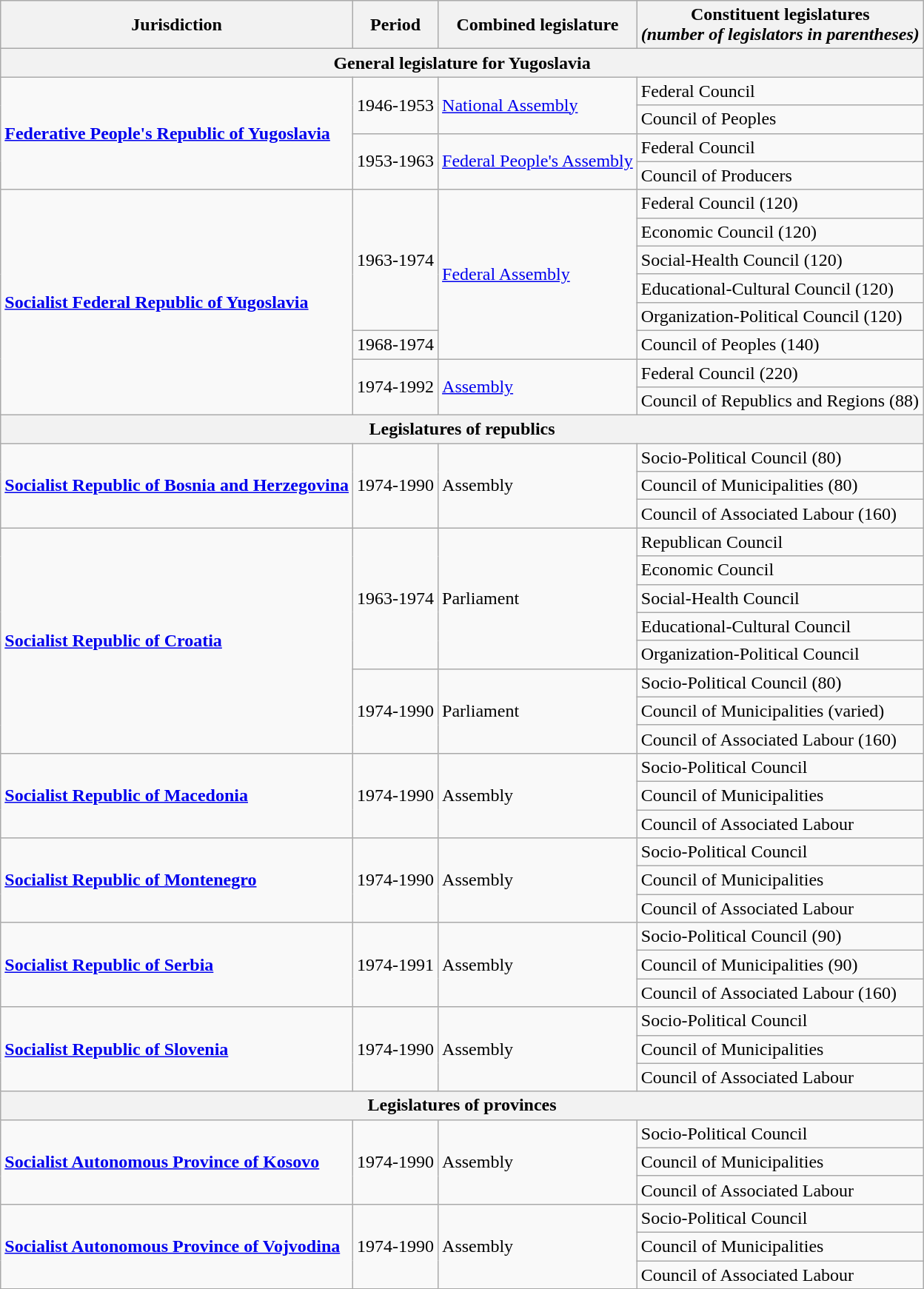<table class="wikitable">
<tr>
<th>Jurisdiction</th>
<th>Period</th>
<th>Combined legislature</th>
<th>Constituent legislatures<br><em>(number of legislators in parentheses)</em></th>
</tr>
<tr>
<th colspan=4>General legislature for Yugoslavia</th>
</tr>
<tr>
<td rowspan=4><strong><a href='#'>Federative People's Republic of Yugoslavia</a></strong></td>
<td rowspan=2>1946-1953</td>
<td rowspan=2><a href='#'>National Assembly</a></td>
<td>Federal Council</td>
</tr>
<tr>
<td>Council of Peoples</td>
</tr>
<tr>
<td rowspan=2>1953-1963</td>
<td rowspan=2><a href='#'>Federal People's Assembly</a></td>
<td>Federal Council</td>
</tr>
<tr>
<td>Council of Producers</td>
</tr>
<tr>
<td rowspan=8><strong><a href='#'>Socialist Federal Republic of Yugoslavia</a></strong></td>
<td rowspan=5>1963-1974</td>
<td rowspan=6><a href='#'>Federal Assembly</a></td>
<td>Federal Council (120)</td>
</tr>
<tr>
<td>Economic Council (120)</td>
</tr>
<tr>
<td>Social-Health Council (120)</td>
</tr>
<tr>
<td>Educational-Cultural Council (120)</td>
</tr>
<tr>
<td>Organization-Political Council (120)</td>
</tr>
<tr>
<td>1968-1974</td>
<td>Council of Peoples (140)</td>
</tr>
<tr>
<td rowspan=2>1974-1992</td>
<td rowspan=2><a href='#'>Assembly</a></td>
<td>Federal Council (220)</td>
</tr>
<tr>
<td>Council of Republics and Regions (88)</td>
</tr>
<tr>
<th colspan=4>Legislatures of republics</th>
</tr>
<tr>
<td rowspan=3><strong><a href='#'>Socialist Republic of Bosnia and Herzegovina</a></strong></td>
<td rowspan=3>1974-1990</td>
<td rowspan=3>Assembly</td>
<td>Socio-Political Council (80)</td>
</tr>
<tr>
<td>Council of Municipalities (80)</td>
</tr>
<tr>
<td>Council of Associated Labour (160)</td>
</tr>
<tr>
<td rowspan=8><strong><a href='#'>Socialist Republic of Croatia</a></strong></td>
<td rowspan=5>1963-1974</td>
<td rowspan=5>Parliament</td>
<td>Republican Council</td>
</tr>
<tr>
<td>Economic Council</td>
</tr>
<tr>
<td>Social-Health Council</td>
</tr>
<tr>
<td>Educational-Cultural Council</td>
</tr>
<tr>
<td>Organization-Political Council</td>
</tr>
<tr>
<td rowspan=3>1974-1990</td>
<td rowspan=3>Parliament</td>
<td>Socio-Political Council (80)</td>
</tr>
<tr>
<td>Council of Municipalities (varied)</td>
</tr>
<tr>
<td>Council of Associated Labour (160)</td>
</tr>
<tr>
<td rowspan=3><strong><a href='#'>Socialist Republic of Macedonia</a></strong></td>
<td rowspan=3>1974-1990</td>
<td rowspan=3>Assembly</td>
<td>Socio-Political Council</td>
</tr>
<tr>
<td>Council of Municipalities</td>
</tr>
<tr>
<td>Council of Associated Labour</td>
</tr>
<tr>
<td rowspan=3><strong><a href='#'>Socialist Republic of Montenegro</a></strong></td>
<td rowspan=3>1974-1990</td>
<td rowspan=3>Assembly</td>
<td>Socio-Political Council</td>
</tr>
<tr>
<td>Council of Municipalities</td>
</tr>
<tr>
<td>Council of Associated Labour</td>
</tr>
<tr>
<td rowspan=3><strong><a href='#'>Socialist Republic of Serbia</a></strong></td>
<td rowspan=3>1974-1991</td>
<td rowspan=3>Assembly</td>
<td>Socio-Political Council (90)</td>
</tr>
<tr>
<td>Council of Municipalities (90)</td>
</tr>
<tr>
<td>Council of Associated Labour (160)</td>
</tr>
<tr>
<td rowspan=3><strong><a href='#'>Socialist Republic of Slovenia</a></strong></td>
<td rowspan=3>1974-1990</td>
<td rowspan=3>Assembly</td>
<td>Socio-Political Council</td>
</tr>
<tr>
<td>Council of Municipalities</td>
</tr>
<tr>
<td>Council of Associated Labour</td>
</tr>
<tr>
<th colspan="4">Legislatures of provinces</th>
</tr>
<tr>
<td rowspan=3><strong><a href='#'>Socialist Autonomous Province of Kosovo</a></strong></td>
<td rowspan=3>1974-1990</td>
<td rowspan=3>Assembly</td>
<td>Socio-Political Council</td>
</tr>
<tr>
<td>Council of Municipalities</td>
</tr>
<tr>
<td>Council of Associated Labour</td>
</tr>
<tr>
<td rowspan=3><strong><a href='#'>Socialist Autonomous Province of Vojvodina</a></strong></td>
<td rowspan=3>1974-1990</td>
<td rowspan=3>Assembly</td>
<td>Socio-Political Council</td>
</tr>
<tr>
<td>Council of Municipalities</td>
</tr>
<tr>
<td>Council of Associated Labour</td>
</tr>
</table>
